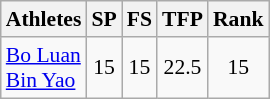<table class="wikitable" border="1" style="font-size:90%">
<tr>
<th>Athletes</th>
<th>SP</th>
<th>FS</th>
<th>TFP</th>
<th>Rank</th>
</tr>
<tr align=center>
<td align=left><a href='#'>Bo Luan</a><br><a href='#'>Bin Yao</a></td>
<td>15</td>
<td>15</td>
<td>22.5</td>
<td>15</td>
</tr>
</table>
